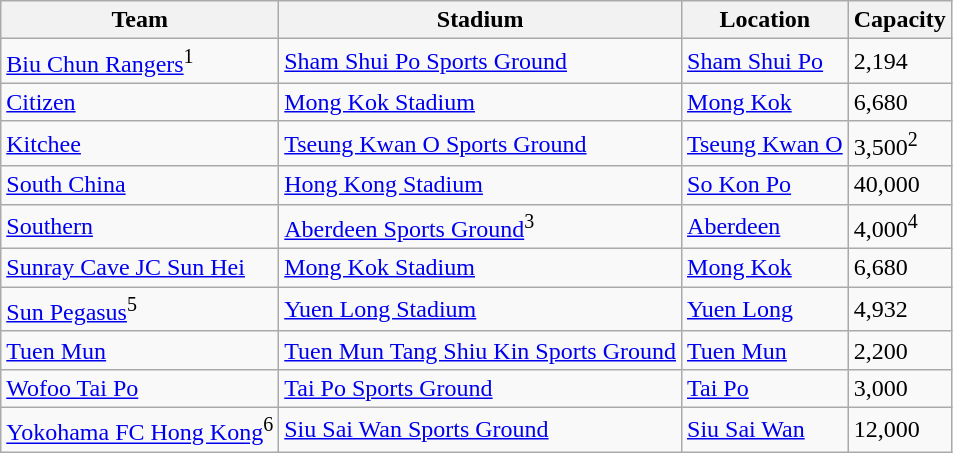<table class="wikitable sortable">
<tr>
<th>Team</th>
<th>Stadium</th>
<th>Location</th>
<th>Capacity</th>
</tr>
<tr>
<td><a href='#'>Biu Chun Rangers</a><sup>1</sup></td>
<td><a href='#'>Sham Shui Po Sports Ground</a></td>
<td><a href='#'>Sham Shui Po</a></td>
<td>2,194</td>
</tr>
<tr>
<td><a href='#'>Citizen</a></td>
<td><a href='#'>Mong Kok Stadium</a></td>
<td><a href='#'>Mong Kok</a></td>
<td>6,680</td>
</tr>
<tr>
<td><a href='#'>Kitchee</a></td>
<td><a href='#'>Tseung Kwan O Sports Ground</a></td>
<td><a href='#'>Tseung Kwan O</a></td>
<td>3,500<sup>2</sup></td>
</tr>
<tr>
<td><a href='#'>South China</a></td>
<td><a href='#'>Hong Kong Stadium</a></td>
<td><a href='#'>So Kon Po</a></td>
<td>40,000</td>
</tr>
<tr>
<td><a href='#'>Southern</a></td>
<td><a href='#'>Aberdeen Sports Ground</a><sup>3</sup></td>
<td><a href='#'>Aberdeen</a></td>
<td>4,000<sup>4</sup></td>
</tr>
<tr>
<td><a href='#'>Sunray Cave JC Sun Hei</a></td>
<td><a href='#'>Mong Kok Stadium</a></td>
<td><a href='#'>Mong Kok</a></td>
<td>6,680</td>
</tr>
<tr>
<td><a href='#'>Sun Pegasus</a><sup>5</sup></td>
<td><a href='#'>Yuen Long Stadium</a></td>
<td><a href='#'>Yuen Long</a></td>
<td>4,932</td>
</tr>
<tr>
<td><a href='#'>Tuen Mun</a></td>
<td><a href='#'>Tuen Mun Tang Shiu Kin Sports Ground</a></td>
<td><a href='#'>Tuen Mun</a></td>
<td>2,200</td>
</tr>
<tr>
<td><a href='#'>Wofoo Tai Po</a></td>
<td><a href='#'>Tai Po Sports Ground</a></td>
<td><a href='#'>Tai Po</a></td>
<td>3,000</td>
</tr>
<tr>
<td><a href='#'>Yokohama FC Hong Kong</a><sup>6</sup></td>
<td><a href='#'>Siu Sai Wan Sports Ground</a></td>
<td><a href='#'>Siu Sai Wan</a></td>
<td>12,000</td>
</tr>
</table>
